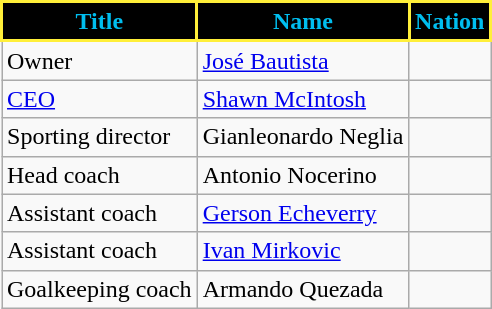<table class="wikitable sortable">
<tr>
<th style="background:#000000; color:#00BEEF; border:2px solid #FFEF39;;" scope="col">Title</th>
<th style="background:#000000; color:#00BEEF; border:2px solid #FFEF39;;" scope="col">Name</th>
<th style="background:#000000; color:#00BEEF; border:2px solid #FFEF39;;" scope="col">Nation</th>
</tr>
<tr>
<td>Owner</td>
<td><a href='#'>José Bautista</a></td>
<td></td>
</tr>
<tr>
<td><a href='#'>CEO</a></td>
<td><a href='#'>Shawn McIntosh</a></td>
<td></td>
</tr>
<tr>
<td>Sporting director</td>
<td>Gianleonardo Neglia</td>
<td></td>
</tr>
<tr>
<td>Head coach</td>
<td>Antonio Nocerino</td>
<td></td>
</tr>
<tr>
<td>Assistant coach</td>
<td><a href='#'>Gerson Echeverry</a></td>
<td></td>
</tr>
<tr>
<td>Assistant coach</td>
<td><a href='#'>Ivan Mirkovic</a></td>
<td></td>
</tr>
<tr>
<td>Goalkeeping coach</td>
<td>Armando Quezada</td>
<td></td>
</tr>
</table>
